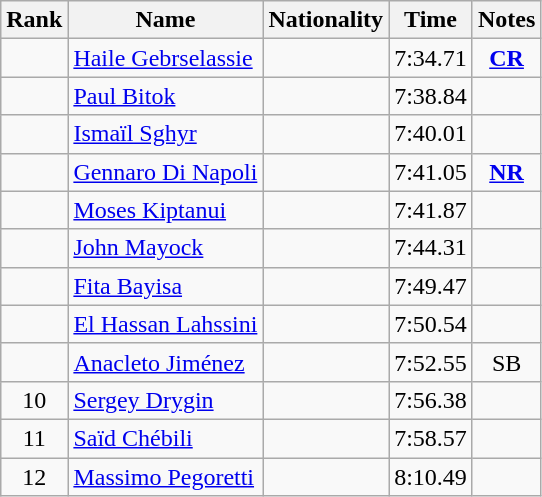<table class="wikitable sortable" style="text-align:center">
<tr>
<th>Rank</th>
<th>Name</th>
<th>Nationality</th>
<th>Time</th>
<th>Notes</th>
</tr>
<tr>
<td></td>
<td align="left"><a href='#'>Haile Gebrselassie</a></td>
<td align=left></td>
<td>7:34.71</td>
<td><strong><a href='#'>CR</a></strong></td>
</tr>
<tr>
<td></td>
<td align="left"><a href='#'>Paul Bitok</a></td>
<td align=left></td>
<td>7:38.84</td>
<td></td>
</tr>
<tr>
<td></td>
<td align="left"><a href='#'>Ismaïl Sghyr</a></td>
<td align=left></td>
<td>7:40.01</td>
<td></td>
</tr>
<tr>
<td></td>
<td align="left"><a href='#'>Gennaro Di Napoli</a></td>
<td align=left></td>
<td>7:41.05</td>
<td><strong><a href='#'>NR</a></strong></td>
</tr>
<tr>
<td></td>
<td align="left"><a href='#'>Moses Kiptanui</a></td>
<td align=left></td>
<td>7:41.87</td>
<td></td>
</tr>
<tr>
<td></td>
<td align="left"><a href='#'>John Mayock</a></td>
<td align=left></td>
<td>7:44.31</td>
<td></td>
</tr>
<tr>
<td></td>
<td align="left"><a href='#'>Fita Bayisa</a></td>
<td align=left></td>
<td>7:49.47</td>
<td></td>
</tr>
<tr>
<td></td>
<td align="left"><a href='#'>El Hassan Lahssini</a></td>
<td align=left></td>
<td>7:50.54</td>
<td></td>
</tr>
<tr>
<td></td>
<td align="left"><a href='#'>Anacleto Jiménez</a></td>
<td align=left></td>
<td>7:52.55</td>
<td>SB</td>
</tr>
<tr>
<td>10</td>
<td align="left"><a href='#'>Sergey Drygin</a></td>
<td align=left></td>
<td>7:56.38</td>
<td></td>
</tr>
<tr>
<td>11</td>
<td align="left"><a href='#'>Saïd Chébili</a></td>
<td align=left></td>
<td>7:58.57</td>
<td></td>
</tr>
<tr>
<td>12</td>
<td align="left"><a href='#'>Massimo Pegoretti</a></td>
<td align=left></td>
<td>8:10.49</td>
<td></td>
</tr>
</table>
